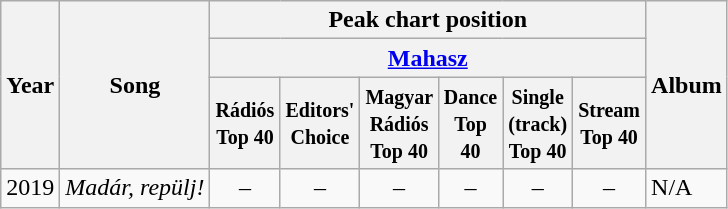<table class="wikitable">
<tr>
<th rowspan="3">Year</th>
<th rowspan="3">Song</th>
<th colspan="6">Peak chart position</th>
<th rowspan="3">Album</th>
</tr>
<tr>
<th colspan="6"><a href='#'>Mahasz</a></th>
</tr>
<tr>
<th width="30"><small> Rádiós Top 40</small></th>
<th width="30"><small> Editors' Choice</small></th>
<th width="30"><small> Magyar Rádiós Top 40</small></th>
<th width="30"><small> Dance Top 40</small></th>
<th width="30"><small> Single (track) Top 40</small></th>
<th width="30"><small> Stream Top 40</small></th>
</tr>
<tr>
<td>2019</td>
<td><em>Madár, repülj!</em></td>
<td align="center">–</td>
<td align="center">–</td>
<td align="center">–</td>
<td align="center">–</td>
<td align="center">–</td>
<td align="center">–</td>
<td>N/A</td>
</tr>
</table>
